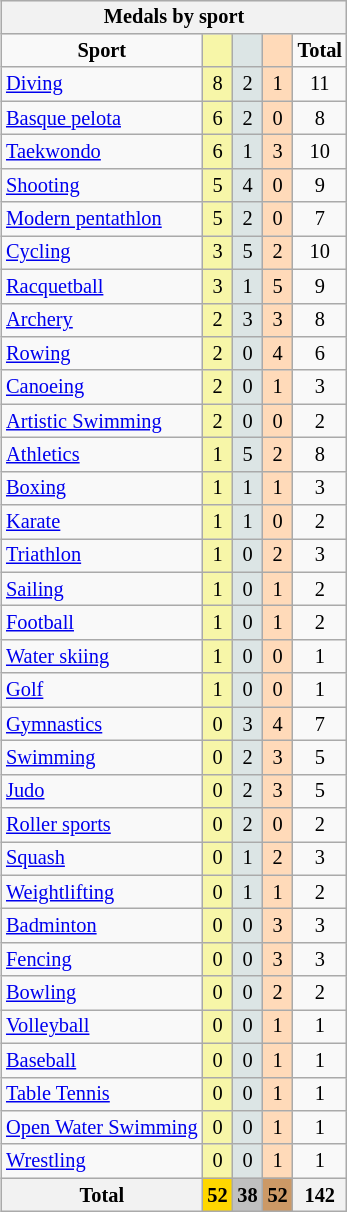<table class="wikitable" style="font-size:85%; float:right;">
<tr style="background:#efefef;">
<th colspan=7>Medals by sport</th>
</tr>
<tr align=center>
<td><strong>Sport</strong></td>
<td style="background:#f7f6a8;"></td>
<td style="background:#dce5e5;"></td>
<td style="background:#ffdab9;"></td>
<td><strong>Total</strong></td>
</tr>
<tr align=center>
<td align=left><a href='#'>Diving</a></td>
<td style="background:#f7f6a8;">8</td>
<td style="background:#dce5e5;">2</td>
<td style="background:#ffdab9;">1</td>
<td>11</td>
</tr>
<tr align=center>
<td align=left><a href='#'>Basque pelota</a></td>
<td style="background:#f7f6a8;">6</td>
<td style="background:#dce5e5;">2</td>
<td style="background:#ffdab9;">0</td>
<td>8</td>
</tr>
<tr align=center>
<td align=left><a href='#'>Taekwondo</a></td>
<td style="background:#f7f6a8;">6</td>
<td style="background:#dce5e5;">1</td>
<td style="background:#ffdab9;">3</td>
<td>10</td>
</tr>
<tr align=center>
<td align=left><a href='#'>Shooting</a></td>
<td style="background:#f7f6a8;">5</td>
<td style="background:#dce5e5;">4</td>
<td style="background:#ffdab9;">0</td>
<td>9</td>
</tr>
<tr align=center>
<td align=left><a href='#'>Modern pentathlon</a></td>
<td style="background:#f7f6a8;">5</td>
<td style="background:#dce5e5;">2</td>
<td style="background:#ffdab9;">0</td>
<td>7</td>
</tr>
<tr align=center>
<td align=left><a href='#'>Cycling</a></td>
<td style="background:#f7f6a8;">3</td>
<td style="background:#dce5e5;">5</td>
<td style="background:#ffdab9;">2</td>
<td>10</td>
</tr>
<tr align=center>
<td align=left><a href='#'>Racquetball</a></td>
<td style="background:#f7f6a8;">3</td>
<td style="background:#dce5e5;">1</td>
<td style="background:#ffdab9;">5</td>
<td>9</td>
</tr>
<tr align=center>
<td align=left><a href='#'>Archery</a></td>
<td style="background:#f7f6a8;">2</td>
<td style="background:#dce5e5;">3</td>
<td style="background:#ffdab9;">3</td>
<td>8</td>
</tr>
<tr align=center>
<td align=left><a href='#'>Rowing</a></td>
<td style="background:#f7f6a8;">2</td>
<td style="background:#dce5e5;">0</td>
<td style="background:#ffdab9;">4</td>
<td>6</td>
</tr>
<tr align=center>
<td align=left><a href='#'>Canoeing</a></td>
<td style="background:#f7f6a8;">2</td>
<td style="background:#dce5e5;">0</td>
<td style="background:#ffdab9;">1</td>
<td>3</td>
</tr>
<tr align=center>
<td align=left><a href='#'>Artistic Swimming</a></td>
<td style="background:#f7f6a8;">2</td>
<td style="background:#dce5e5;">0</td>
<td style="background:#ffdab9;">0</td>
<td>2</td>
</tr>
<tr align=center>
<td align=left><a href='#'>Athletics</a></td>
<td style="background:#f7f6a8;">1</td>
<td style="background:#dce5e5;">5</td>
<td style="background:#ffdab9;">2</td>
<td>8</td>
</tr>
<tr align=center>
<td align=left><a href='#'>Boxing</a></td>
<td style="background:#f7f6a8;">1</td>
<td style="background:#dce5e5;">1</td>
<td style="background:#ffdab9;">1</td>
<td>3</td>
</tr>
<tr align=center>
<td align=left><a href='#'>Karate</a></td>
<td style="background:#f7f6a8;">1</td>
<td style="background:#dce5e5;">1</td>
<td style="background:#ffdab9;">0</td>
<td>2</td>
</tr>
<tr align=center>
<td align=left><a href='#'>Triathlon</a></td>
<td style="background:#f7f6a8;">1</td>
<td style="background:#dce5e5;">0</td>
<td style="background:#ffdab9;">2</td>
<td>3</td>
</tr>
<tr align=center>
<td align=left><a href='#'>Sailing</a></td>
<td style="background:#f7f6a8;">1</td>
<td style="background:#dce5e5;">0</td>
<td style="background:#ffdab9;">1</td>
<td>2</td>
</tr>
<tr align=center>
<td align=left><a href='#'>Football</a></td>
<td style="background:#f7f6a8;">1</td>
<td style="background:#dce5e5;">0</td>
<td style="background:#ffdab9;">1</td>
<td>2</td>
</tr>
<tr align=center>
<td align=left><a href='#'>Water skiing</a></td>
<td style="background:#f7f6a8;">1</td>
<td style="background:#dce5e5;">0</td>
<td style="background:#ffdab9;">0</td>
<td>1</td>
</tr>
<tr align=center>
<td align=left><a href='#'>Golf</a></td>
<td style="background:#f7f6a8;">1</td>
<td style="background:#dce5e5;">0</td>
<td style="background:#ffdab9;">0</td>
<td>1</td>
</tr>
<tr align=center>
<td align=left><a href='#'>Gymnastics</a></td>
<td style="background:#f7f6a8;">0</td>
<td style="background:#dce5e5;">3</td>
<td style="background:#ffdab9;">4</td>
<td>7</td>
</tr>
<tr align=center>
<td align=left><a href='#'>Swimming</a></td>
<td style="background:#f7f6a8;">0</td>
<td style="background:#dce5e5;">2</td>
<td style="background:#ffdab9;">3</td>
<td>5</td>
</tr>
<tr align=center>
<td align=left><a href='#'>Judo</a></td>
<td style="background:#f7f6a8;">0</td>
<td style="background:#dce5e5;">2</td>
<td style="background:#ffdab9;">3</td>
<td>5</td>
</tr>
<tr align=center>
<td align=left><a href='#'>Roller sports</a></td>
<td style="background:#f7f6a8;">0</td>
<td style="background:#dce5e5;">2</td>
<td style="background:#ffdab9;">0</td>
<td>2</td>
</tr>
<tr align=center>
<td align=left><a href='#'>Squash</a></td>
<td style="background:#f7f6a8;">0</td>
<td style="background:#dce5e5;">1</td>
<td style="background:#ffdab9;">2</td>
<td>3</td>
</tr>
<tr align=center>
<td align=left><a href='#'>Weightlifting</a></td>
<td style="background:#f7f6a8;">0</td>
<td style="background:#dce5e5;">1</td>
<td style="background:#ffdab9;">1</td>
<td>2</td>
</tr>
<tr align=center>
<td align=left><a href='#'>Badminton</a></td>
<td style="background:#f7f6a8;">0</td>
<td style="background:#dce5e5;">0</td>
<td style="background:#ffdab9;">3</td>
<td>3</td>
</tr>
<tr align=center>
<td align=left><a href='#'>Fencing</a></td>
<td style="background:#f7f6a8;">0</td>
<td style="background:#dce5e5;">0</td>
<td style="background:#ffdab9;">3</td>
<td>3</td>
</tr>
<tr align=center>
<td align=left><a href='#'>Bowling</a></td>
<td style="background:#f7f6a8;">0</td>
<td style="background:#dce5e5;">0</td>
<td style="background:#ffdab9;">2</td>
<td>2</td>
</tr>
<tr align=center>
<td align=left><a href='#'>Volleyball</a></td>
<td style="background:#f7f6a8;">0</td>
<td style="background:#dce5e5;">0</td>
<td style="background:#ffdab9;">1</td>
<td>1</td>
</tr>
<tr align=center>
<td align=left><a href='#'>Baseball</a></td>
<td style="background:#f7f6a8;">0</td>
<td style="background:#dce5e5;">0</td>
<td style="background:#ffdab9;">1</td>
<td>1</td>
</tr>
<tr align=center>
<td align=left><a href='#'>Table Tennis</a></td>
<td style="background:#f7f6a8;">0</td>
<td style="background:#dce5e5;">0</td>
<td style="background:#ffdab9;">1</td>
<td>1</td>
</tr>
<tr align=center>
<td align=left><a href='#'>Open Water Swimming</a></td>
<td style="background:#f7f6a8;">0</td>
<td style="background:#dce5e5;">0</td>
<td style="background:#ffdab9;">1</td>
<td>1</td>
</tr>
<tr align=center>
<td align=left><a href='#'>Wrestling</a></td>
<td style="background:#f7f6a8;">0</td>
<td style="background:#dce5e5;">0</td>
<td style="background:#ffdab9;">1</td>
<td>1</td>
</tr>
<tr align=center>
<th>Total</th>
<th style="background:gold;">52</th>
<th style="background:silver;">38</th>
<th style="background:#c96;">52</th>
<th>142</th>
</tr>
</table>
